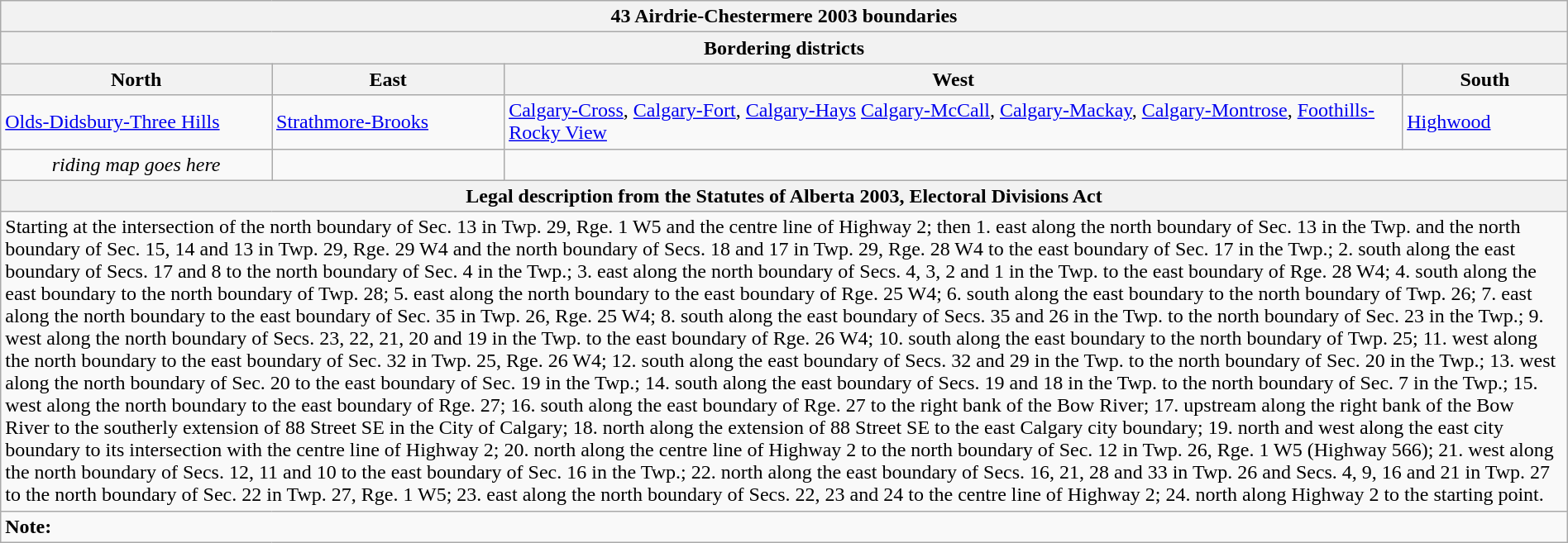<table class="wikitable collapsible collapsed" style="width:100%;">
<tr>
<th colspan=4>43 Airdrie-Chestermere 2003 boundaries</th>
</tr>
<tr>
<th colspan=4>Bordering districts</th>
</tr>
<tr>
<th>North</th>
<th>East</th>
<th>West</th>
<th>South</th>
</tr>
<tr>
<td><a href='#'>Olds-Didsbury-Three Hills</a></td>
<td><a href='#'>Strathmore-Brooks</a></td>
<td><a href='#'>Calgary-Cross</a>, <a href='#'>Calgary-Fort</a>, <a href='#'>Calgary-Hays</a> <a href='#'>Calgary-McCall</a>, <a href='#'>Calgary-Mackay</a>, <a href='#'>Calgary-Montrose</a>, <a href='#'>Foothills-Rocky View</a></td>
<td><a href='#'>Highwood</a></td>
</tr>
<tr>
<td align=center><em>riding map goes here</em></td>
<td></td>
<td colspan=2></td>
</tr>
<tr>
<th colspan=4>Legal description from the Statutes of Alberta 2003, Electoral Divisions Act</th>
</tr>
<tr>
<td colspan=4>Starting at the intersection of the north boundary of Sec. 13 in Twp. 29, Rge. 1 W5 and the centre line of Highway 2; then 1. east along the north boundary of Sec. 13 in the Twp. and the north boundary of Sec. 15, 14 and 13 in Twp. 29, Rge. 29 W4 and the north boundary of Secs. 18 and 17 in Twp. 29, Rge. 28 W4 to the east boundary of Sec. 17 in the Twp.; 2. south along the east boundary of Secs. 17 and 8 to the north boundary of Sec. 4 in the Twp.; 3. east along the north boundary of Secs. 4, 3, 2 and 1 in the Twp. to the east boundary of Rge. 28 W4; 4. south along the east boundary to the north boundary of Twp. 28; 5. east along the north boundary to the east boundary of Rge. 25 W4; 6. south along the east boundary to the north boundary of Twp. 26; 7. east along the north boundary to the east boundary of Sec. 35 in Twp. 26, Rge. 25 W4; 8. south along the east boundary of Secs. 35 and 26 in the Twp. to the north boundary of Sec. 23 in the Twp.; 9. west along the north boundary of Secs. 23, 22, 21, 20 and 19 in the Twp. to the east boundary of Rge. 26 W4; 10. south along the east boundary to the north boundary of Twp. 25; 11. west along the north boundary to the east boundary of Sec. 32 in Twp. 25, Rge. 26 W4; 12. south along the east boundary of Secs. 32 and 29 in the Twp. to the north boundary of Sec. 20 in the Twp.; 13. west along the north boundary of Sec. 20 to the east boundary of Sec. 19 in the Twp.; 14. south along the east boundary of Secs. 19 and 18 in the Twp. to the north boundary of Sec. 7 in the Twp.; 15. west along the north boundary to the east boundary of Rge. 27; 16. south along the east boundary of Rge. 27 to the right bank of the Bow River; 17. upstream along the right bank of the Bow River to the southerly extension of 88 Street SE in the City of Calgary; 18. north along the extension of 88 Street SE to the east Calgary city boundary; 19. north and west along the east city boundary to its intersection with the centre line of Highway 2; 20. north along the centre line of Highway 2 to the north boundary of Sec. 12 in Twp. 26, Rge. 1 W5 (Highway 566); 21. west along the north boundary of Secs. 12, 11 and 10 to the east boundary of Sec. 16 in the Twp.; 22. north along the east boundary of Secs. 16, 21, 28 and 33 in Twp. 26 and Secs. 4, 9, 16 and 21 in Twp. 27 to the north boundary of Sec. 22 in Twp. 27, Rge. 1 W5; 23. east along the north boundary of Secs. 22, 23 and 24 to the centre line of Highway 2; 24. north along Highway 2 to the starting point.</td>
</tr>
<tr>
<td colspan=4><strong>Note:</strong></td>
</tr>
</table>
